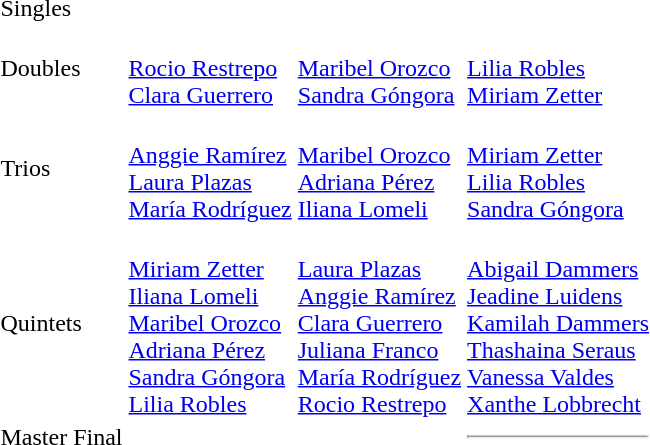<table>
<tr>
<td>Singles</td>
<td></td>
<td></td>
<td></td>
</tr>
<tr>
<td>Doubles</td>
<td><br><a href='#'>Rocio Restrepo</a><br><a href='#'>Clara Guerrero</a></td>
<td><br><a href='#'>Maribel Orozco</a><br><a href='#'>Sandra Góngora</a></td>
<td><br><a href='#'>Lilia Robles</a><br><a href='#'>Miriam Zetter</a></td>
</tr>
<tr>
<td>Trios</td>
<td><br><a href='#'>Anggie Ramírez</a><br><a href='#'>Laura Plazas</a><br><a href='#'>María Rodríguez</a></td>
<td><br><a href='#'>Maribel Orozco</a><br><a href='#'>Adriana Pérez</a><br><a href='#'>Iliana Lomeli</a></td>
<td><br><a href='#'>Miriam Zetter</a><br><a href='#'>Lilia Robles</a><br><a href='#'>Sandra Góngora</a></td>
</tr>
<tr>
<td>Quintets</td>
<td><br><a href='#'>Miriam Zetter</a><br><a href='#'>Iliana Lomeli</a><br><a href='#'>Maribel Orozco</a><br><a href='#'>Adriana Pérez</a><br><a href='#'>Sandra Góngora</a><br><a href='#'>Lilia Robles</a></td>
<td><br><a href='#'>Laura Plazas</a><br><a href='#'>Anggie Ramírez</a><br><a href='#'>Clara Guerrero</a><br><a href='#'>Juliana Franco</a><br><a href='#'>María Rodríguez</a><br><a href='#'>Rocio Restrepo</a></td>
<td><br><a href='#'>Abigail Dammers</a><br><a href='#'>Jeadine Luidens</a><br><a href='#'>Kamilah Dammers</a><br><a href='#'>Thashaina Seraus</a><br><a href='#'>Vanessa Valdes</a><br><a href='#'>Xanthe Lobbrecht</a></td>
</tr>
<tr>
<td>Master Final</td>
<td></td>
<td></td>
<td><hr></td>
</tr>
</table>
